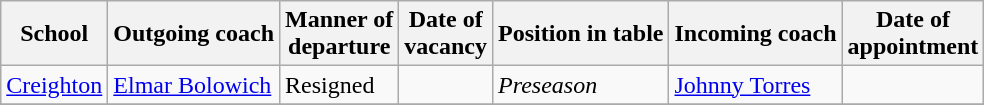<table class="wikitable sortable">
<tr>
<th>School</th>
<th>Outgoing coach</th>
<th>Manner of <br> departure</th>
<th>Date of <br> vacancy</th>
<th>Position in table</th>
<th>Incoming coach</th>
<th>Date of <br> appointment</th>
</tr>
<tr>
<td><a href='#'>Creighton</a></td>
<td> <a href='#'>Elmar Bolowich</a></td>
<td>Resigned</td>
<td></td>
<td><em>Preseason</em></td>
<td> <a href='#'>Johnny Torres</a></td>
<td></td>
</tr>
<tr>
</tr>
</table>
